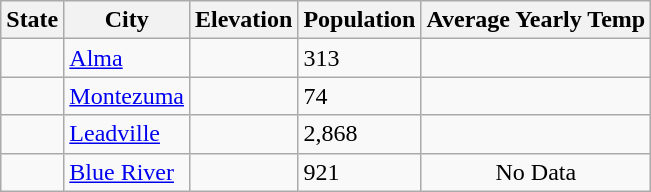<table class="wikitable sortable">
<tr>
<th>State</th>
<th>City</th>
<th>Elevation</th>
<th>Population</th>
<th>Average Yearly Temp</th>
</tr>
<tr>
<td></td>
<td><a href='#'>Alma</a></td>
<td></td>
<td>313</td>
<td style="text-align:center;"></td>
</tr>
<tr>
<td></td>
<td><a href='#'>Montezuma</a></td>
<td></td>
<td>74</td>
<td style="text-align:center;"></td>
</tr>
<tr>
<td></td>
<td><a href='#'>Leadville</a></td>
<td></td>
<td>2,868</td>
<td style="text-align:center;"></td>
</tr>
<tr>
<td></td>
<td><a href='#'>Blue River</a></td>
<td></td>
<td>921</td>
<td style="text-align:center;">No Data</td>
</tr>
</table>
